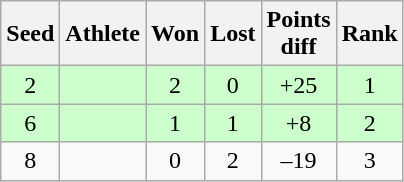<table class="wikitable">
<tr>
<th>Seed</th>
<th>Athlete</th>
<th>Won</th>
<th>Lost</th>
<th>Points<br>diff</th>
<th>Rank</th>
</tr>
<tr bgcolor="#ccffcc">
<td align="center">2</td>
<td><strong> </strong></td>
<td align="center">2</td>
<td align="center">0</td>
<td align="center">+25</td>
<td align="center">1</td>
</tr>
<tr bgcolor="#ccffcc">
<td align="center">6</td>
<td><strong></strong></td>
<td align="center">1</td>
<td align="center">1</td>
<td align="center">+8</td>
<td align="center">2</td>
</tr>
<tr>
<td align="center">8</td>
<td></td>
<td align="center">0</td>
<td align="center">2</td>
<td align="center">–19</td>
<td align="center">3</td>
</tr>
</table>
